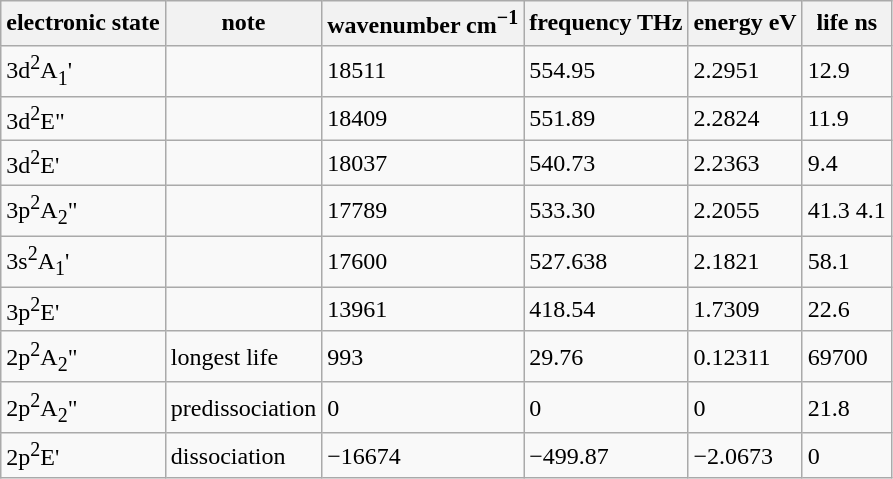<table class="wikitable">
<tr>
<th>electronic state</th>
<th>note</th>
<th>wavenumber cm<sup>−1</sup></th>
<th>frequency THz</th>
<th>energy eV</th>
<th>life ns </th>
</tr>
<tr>
<td>3d<sup>2</sup>A<sub>1</sub>'</td>
<td></td>
<td>18511</td>
<td>554.95</td>
<td>2.2951</td>
<td>12.9</td>
</tr>
<tr>
<td>3d<sup>2</sup>E"</td>
<td></td>
<td>18409</td>
<td>551.89</td>
<td>2.2824</td>
<td>11.9</td>
</tr>
<tr>
<td>3d<sup>2</sup>E'</td>
<td></td>
<td>18037</td>
<td>540.73</td>
<td>2.2363</td>
<td>9.4</td>
</tr>
<tr>
<td>3p<sup>2</sup>A<sub>2</sub>"</td>
<td></td>
<td>17789</td>
<td>533.30</td>
<td>2.2055</td>
<td>41.3 4.1</td>
</tr>
<tr>
<td>3s<sup>2</sup>A<sub>1</sub>'</td>
<td></td>
<td>17600</td>
<td>527.638</td>
<td>2.1821</td>
<td>58.1</td>
</tr>
<tr>
<td>3p<sup>2</sup>E'</td>
<td></td>
<td>13961</td>
<td>418.54</td>
<td>1.7309</td>
<td>22.6</td>
</tr>
<tr>
<td>2p<sup>2</sup>A<sub>2</sub>"</td>
<td>longest life</td>
<td>993</td>
<td>29.76</td>
<td>0.12311</td>
<td>69700</td>
</tr>
<tr>
<td>2p<sup>2</sup>A<sub>2</sub>"</td>
<td>predissociation</td>
<td>0</td>
<td>0</td>
<td>0</td>
<td>21.8</td>
</tr>
<tr>
<td>2p<sup>2</sup>E'</td>
<td>dissociation</td>
<td>−16674</td>
<td>−499.87</td>
<td>−2.0673</td>
<td>0</td>
</tr>
</table>
